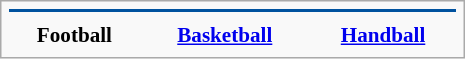<table class="infobox" style="font-size: 88%; width: 22em; text-align: center">
<tr>
<th colspan=3 style="font-size: 125%; background-color: #00529F; color: #FFFFFF"></th>
</tr>
<tr>
<th></th>
<th></th>
<th></th>
</tr>
<tr>
<th>Football</th>
<th><a href='#'>Basketball</a></th>
<th><a href='#'>Handball</a></th>
</tr>
</table>
